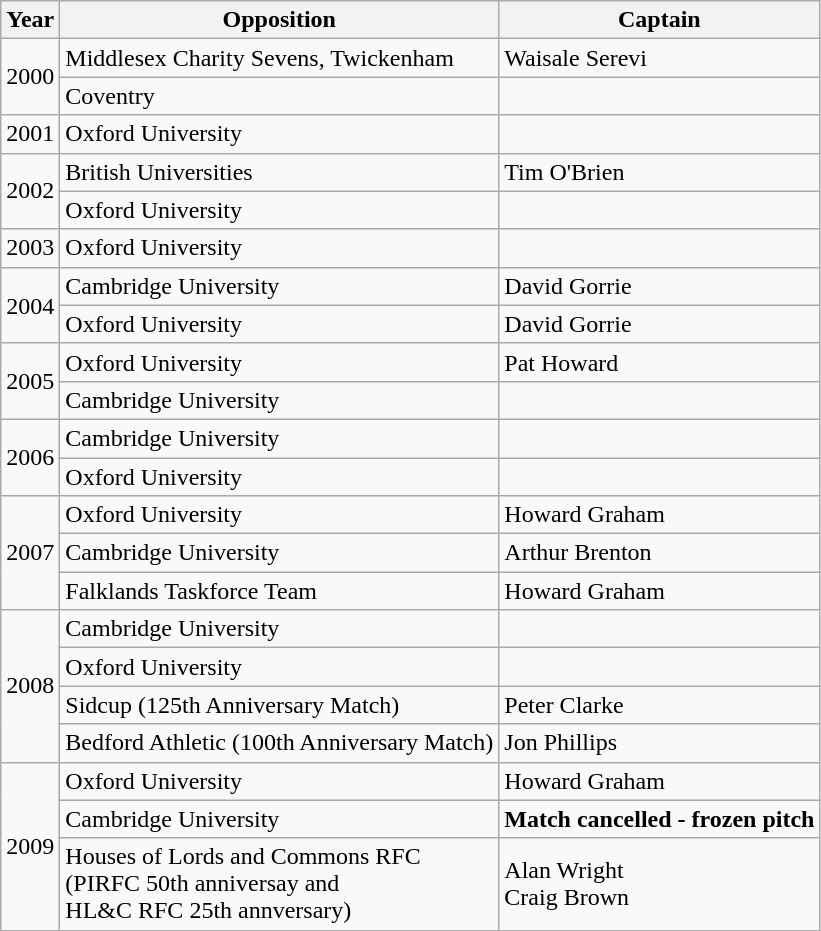<table class="wikitable">
<tr>
<th>Year</th>
<th>Opposition</th>
<th>Captain</th>
</tr>
<tr>
<td rowspan=2>2000</td>
<td>Middlesex Charity Sevens, Twickenham</td>
<td>Waisale Serevi </td>
</tr>
<tr>
<td>Coventry</td>
<td></td>
</tr>
<tr>
<td>2001</td>
<td>Oxford University</td>
<td></td>
</tr>
<tr>
<td rowspan=2>2002</td>
<td>British Universities</td>
<td>Tim O'Brien </td>
</tr>
<tr>
<td>Oxford University</td>
<td></td>
</tr>
<tr>
<td>2003</td>
<td>Oxford University</td>
<td></td>
</tr>
<tr>
<td rowspan=2>2004</td>
<td>Cambridge University</td>
<td>David Gorrie </td>
</tr>
<tr>
<td>Oxford University</td>
<td>David Gorrie </td>
</tr>
<tr>
<td rowspan=2>2005</td>
<td>Oxford University</td>
<td>Pat Howard </td>
</tr>
<tr>
<td>Cambridge University</td>
<td></td>
</tr>
<tr>
<td rowspan=2>2006</td>
<td>Cambridge University</td>
<td></td>
</tr>
<tr>
<td>Oxford University</td>
<td></td>
</tr>
<tr>
<td rowspan=3>2007</td>
<td>Oxford University</td>
<td>Howard Graham </td>
</tr>
<tr>
<td>Cambridge University</td>
<td>Arthur Brenton </td>
</tr>
<tr>
<td>Falklands Taskforce Team</td>
<td>Howard Graham </td>
</tr>
<tr>
<td rowspan=4>2008</td>
<td>Cambridge University</td>
<td></td>
</tr>
<tr>
<td>Oxford University</td>
<td></td>
</tr>
<tr>
<td>Sidcup (125th Anniversary Match)</td>
<td>Peter Clarke </td>
</tr>
<tr>
<td>Bedford Athletic (100th Anniversary Match)</td>
<td>Jon Phillips </td>
</tr>
<tr>
<td rowspan=3>2009</td>
<td>Oxford University</td>
<td>Howard Graham </td>
</tr>
<tr>
<td>Cambridge University</td>
<td><strong>Match cancelled - frozen pitch</strong></td>
</tr>
<tr>
<td>Houses of Lords and Commons RFC <br>(PIRFC 50th anniversay and <br>HL&C RFC 25th annversary)</td>
<td>Alan Wright <br>Craig Brown </td>
</tr>
</table>
